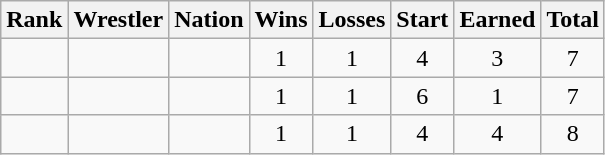<table class="wikitable sortable" style="text-align:center;">
<tr>
<th>Rank</th>
<th>Wrestler</th>
<th>Nation</th>
<th>Wins</th>
<th>Losses</th>
<th>Start</th>
<th>Earned</th>
<th>Total</th>
</tr>
<tr>
<td></td>
<td align=left></td>
<td align=left></td>
<td>1</td>
<td>1</td>
<td>4</td>
<td>3</td>
<td>7</td>
</tr>
<tr>
<td></td>
<td align=left></td>
<td align=left></td>
<td>1</td>
<td>1</td>
<td>6</td>
<td>1</td>
<td>7</td>
</tr>
<tr>
<td></td>
<td align=left></td>
<td align=left></td>
<td>1</td>
<td>1</td>
<td>4</td>
<td>4</td>
<td>8</td>
</tr>
</table>
